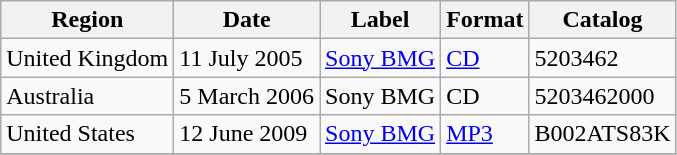<table class="wikitable">
<tr>
<th>Region</th>
<th>Date</th>
<th>Label</th>
<th>Format</th>
<th>Catalog</th>
</tr>
<tr>
<td>United Kingdom</td>
<td>11 July 2005</td>
<td><a href='#'>Sony BMG</a></td>
<td><a href='#'>CD</a></td>
<td>5203462</td>
</tr>
<tr>
<td>Australia</td>
<td>5 March 2006</td>
<td>Sony BMG</td>
<td>CD</td>
<td>5203462000</td>
</tr>
<tr>
<td>United States</td>
<td>12 June 2009</td>
<td><a href='#'>Sony BMG</a></td>
<td><a href='#'>MP3</a></td>
<td>B002ATS83K</td>
</tr>
<tr>
</tr>
</table>
